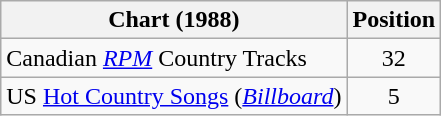<table class="wikitable sortable">
<tr>
<th>Chart (1988)</th>
<th>Position</th>
</tr>
<tr>
<td>Canadian <em><a href='#'>RPM</a></em> Country Tracks</td>
<td align="center">32</td>
</tr>
<tr>
<td>US <a href='#'>Hot Country Songs</a> (<em><a href='#'>Billboard</a></em>)</td>
<td align="center">5</td>
</tr>
</table>
